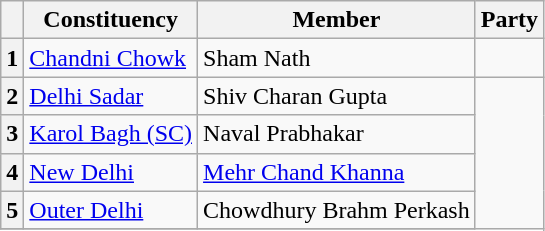<table class="wikitable sortable">
<tr>
<th></th>
<th>Constituency</th>
<th>Member</th>
<th colspan=2>Party</th>
</tr>
<tr>
<th>1</th>
<td><a href='#'>Chandni Chowk</a></td>
<td>Sham Nath</td>
<td></td>
</tr>
<tr>
<th>2</th>
<td><a href='#'>Delhi Sadar</a></td>
<td>Shiv Charan Gupta</td>
</tr>
<tr>
<th>3</th>
<td><a href='#'>Karol Bagh (SC)</a></td>
<td>Naval Prabhakar</td>
</tr>
<tr>
<th>4</th>
<td><a href='#'>New Delhi</a></td>
<td><a href='#'>Mehr Chand Khanna</a></td>
</tr>
<tr>
<th>5</th>
<td><a href='#'>Outer Delhi</a></td>
<td>Chowdhury Brahm Perkash</td>
</tr>
<tr>
</tr>
</table>
